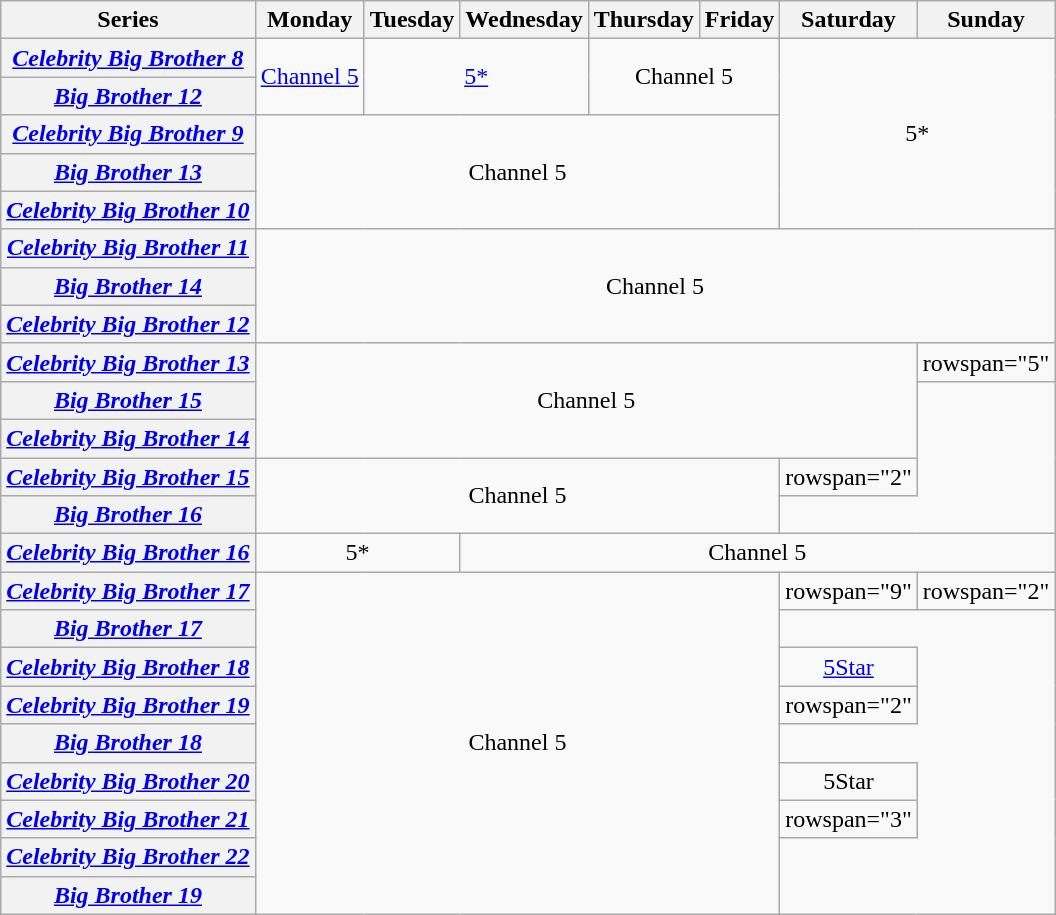<table class="wikitable" style="text-align: center;">
<tr>
<th>Series</th>
<th>Monday</th>
<th>Tuesday</th>
<th>Wednesday</th>
<th>Thursday</th>
<th>Friday</th>
<th>Saturday</th>
<th>Sunday</th>
</tr>
<tr>
<th><em><a href='#'>Celebrity Big Brother 8</a></em></th>
<td rowspan="2"><a href='#'>Channel 5</a></td>
<td rowspan="2" colspan="2"><a href='#'>5*</a></td>
<td rowspan="2" colspan="2">Channel 5</td>
<td rowspan="5" colspan="2">5*</td>
</tr>
<tr>
<th><em><a href='#'>Big Brother 12</a></em></th>
</tr>
<tr>
<th><em><a href='#'>Celebrity Big Brother 9</a></em></th>
<td rowspan="3" colspan="5">Channel 5</td>
</tr>
<tr>
<th><em><a href='#'>Big Brother 13</a></em></th>
</tr>
<tr>
<th><em><a href='#'>Celebrity Big Brother 10</a></em></th>
</tr>
<tr>
<th><em><a href='#'>Celebrity Big Brother 11</a></em></th>
<td colspan="7" rowspan="3">Channel 5</td>
</tr>
<tr>
<th><em><a href='#'>Big Brother 14</a></em></th>
</tr>
<tr>
<th><em><a href='#'>Celebrity Big Brother 12</a></em></th>
</tr>
<tr>
<th><em><a href='#'>Celebrity Big Brother 13</a></em></th>
<td rowspan="3" colspan="6">Channel 5</td>
<td>rowspan="5" </td>
</tr>
<tr>
<th><em><a href='#'>Big Brother 15</a></em></th>
</tr>
<tr>
<th><em><a href='#'>Celebrity Big Brother 14</a></em></th>
</tr>
<tr>
<th><em><a href='#'>Celebrity Big Brother 15</a></em></th>
<td rowspan="2" colspan="5">Channel 5</td>
<td>rowspan="2" </td>
</tr>
<tr>
<th><em><a href='#'>Big Brother 16</a></em></th>
</tr>
<tr>
<th><em><a href='#'>Celebrity Big Brother 16</a></em></th>
<td colspan="2">5*</td>
<td colspan="5">Channel 5</td>
</tr>
<tr>
<th><em><a href='#'>Celebrity Big Brother 17</a></em></th>
<td rowspan="9" colspan="5">Channel 5</td>
<td>rowspan="9" </td>
<td>rowspan="2" </td>
</tr>
<tr>
<th><em><a href='#'>Big Brother 17</a></em></th>
</tr>
<tr>
<th><em><a href='#'>Celebrity Big Brother 18</a></em></th>
<td colspan="1"><a href='#'>5Star</a></td>
</tr>
<tr>
<th><em><a href='#'>Celebrity Big Brother 19</a></em></th>
<td>rowspan="2" </td>
</tr>
<tr>
<th><em><a href='#'>Big Brother 18</a></em></th>
</tr>
<tr>
<th><em><a href='#'>Celebrity Big Brother 20</a></em></th>
<td colspan="1">5Star</td>
</tr>
<tr>
<th><em><a href='#'>Celebrity Big Brother 21</a></em></th>
<td>rowspan="3" </td>
</tr>
<tr>
<th><em><a href='#'>Celebrity Big Brother 22</a></em></th>
</tr>
<tr>
<th><em><a href='#'>Big Brother 19</a></em></th>
</tr>
</table>
